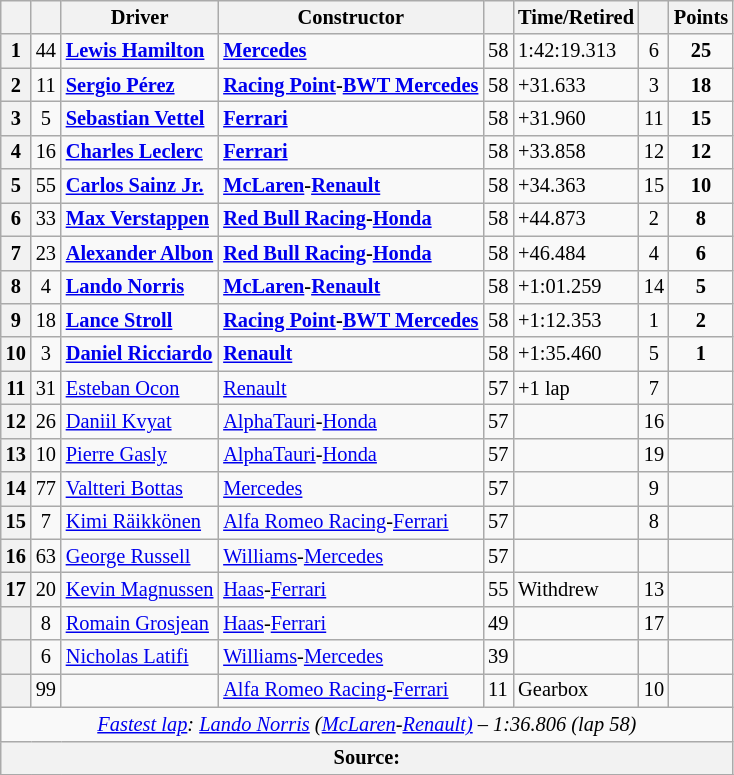<table class="wikitable sortable" style="font-size: 85%;">
<tr>
<th scope="col"></th>
<th scope="col"></th>
<th scope="col">Driver</th>
<th scope="col">Constructor</th>
<th scope="col" class="unsortable"></th>
<th scope="col" class="unsortable">Time/Retired</th>
<th scope="col"></th>
<th scope="col">Points</th>
</tr>
<tr>
<th>1</th>
<td align="center">44</td>
<td data-sort-value="ham"> <strong><a href='#'>Lewis Hamilton</a></strong></td>
<td><strong><a href='#'>Mercedes</a></strong></td>
<td>58</td>
<td>1:42:19.313</td>
<td align="center">6</td>
<td align="center"><strong>25</strong></td>
</tr>
<tr>
<th>2</th>
<td align="center">11</td>
<td data-sort-value="per"> <strong><a href='#'>Sergio Pérez</a></strong></td>
<td><strong><a href='#'>Racing Point</a>-<a href='#'>BWT Mercedes</a></strong></td>
<td>58</td>
<td>+31.633</td>
<td align="center">3</td>
<td align="center"><strong>18</strong></td>
</tr>
<tr>
<th>3</th>
<td align="center">5</td>
<td data-sort-value="vet"> <strong><a href='#'>Sebastian Vettel</a></strong></td>
<td><strong><a href='#'>Ferrari</a></strong></td>
<td>58</td>
<td>+31.960</td>
<td align="center">11</td>
<td align="center"><strong>15</strong></td>
</tr>
<tr>
<th>4</th>
<td align="center">16</td>
<td data-sort-value="lec"> <strong><a href='#'>Charles Leclerc</a></strong></td>
<td><strong><a href='#'>Ferrari</a></strong></td>
<td>58</td>
<td>+33.858</td>
<td align="center">12</td>
<td align="center"><strong>12</strong></td>
</tr>
<tr>
<th>5</th>
<td align="center">55</td>
<td data-sort-value="sai"> <strong><a href='#'>Carlos Sainz Jr.</a></strong></td>
<td><strong><a href='#'>McLaren</a>-<a href='#'>Renault</a></strong></td>
<td>58</td>
<td>+34.363</td>
<td align="center">15</td>
<td align="center"><strong>10</strong></td>
</tr>
<tr>
<th>6</th>
<td align="center">33</td>
<td data-sort-value="ver"> <strong><a href='#'>Max Verstappen</a></strong></td>
<td><strong><a href='#'>Red Bull Racing</a>-<a href='#'>Honda</a></strong></td>
<td>58</td>
<td>+44.873</td>
<td align="center">2</td>
<td align="center"><strong>8</strong></td>
</tr>
<tr>
<th>7</th>
<td align="center">23</td>
<td data-sort-value="alb"> <strong><a href='#'>Alexander Albon</a></strong></td>
<td><strong><a href='#'>Red Bull Racing</a>-<a href='#'>Honda</a></strong></td>
<td>58</td>
<td>+46.484</td>
<td align="center">4</td>
<td align="center"><strong>6</strong></td>
</tr>
<tr>
<th>8</th>
<td align="center">4</td>
<td data-sort-value="nor"> <strong><a href='#'>Lando Norris</a></strong></td>
<td><strong><a href='#'>McLaren</a>-<a href='#'>Renault</a></strong></td>
<td>58</td>
<td>+1:01.259</td>
<td align="center">14</td>
<td align="center"><strong>5</strong></td>
</tr>
<tr>
<th>9</th>
<td align="center">18</td>
<td data-sort-value="str"> <strong><a href='#'>Lance Stroll</a></strong></td>
<td nowrap><strong><a href='#'>Racing Point</a>-<a href='#'>BWT Mercedes</a></strong></td>
<td>58</td>
<td>+1:12.353</td>
<td align="center">1</td>
<td align="center"><strong>2</strong></td>
</tr>
<tr>
<th>10</th>
<td align="center">3</td>
<td data-sort-value="ric"> <strong><a href='#'>Daniel Ricciardo</a></strong></td>
<td nowrap><strong><a href='#'>Renault</a></strong></td>
<td>58</td>
<td>+1:35.460</td>
<td align="center">5</td>
<td align="center"><strong>1</strong></td>
</tr>
<tr>
<th>11</th>
<td align="center">31</td>
<td data-sort-value="oco"> <a href='#'>Esteban Ocon</a></td>
<td><a href='#'>Renault</a></td>
<td>57</td>
<td>+1 lap</td>
<td align="center">7</td>
<td></td>
</tr>
<tr>
<th>12</th>
<td align="center">26</td>
<td data-sort-value="kvy"> <a href='#'>Daniil Kvyat</a></td>
<td><a href='#'>AlphaTauri</a>-<a href='#'>Honda</a></td>
<td>57</td>
<td></td>
<td align="center">16</td>
<td></td>
</tr>
<tr>
<th>13</th>
<td align="center">10</td>
<td data-sort-value="gas"> <a href='#'>Pierre Gasly</a></td>
<td><a href='#'>AlphaTauri</a>-<a href='#'>Honda</a></td>
<td>57</td>
<td></td>
<td align="center">19</td>
<td></td>
</tr>
<tr>
<th>14</th>
<td align="center">77</td>
<td data-sort-value="bot"> <a href='#'>Valtteri Bottas</a></td>
<td><a href='#'>Mercedes</a></td>
<td>57</td>
<td></td>
<td align="center">9</td>
<td></td>
</tr>
<tr>
<th>15</th>
<td align="center">7</td>
<td data-sort-value="rai"> <a href='#'>Kimi Räikkönen</a></td>
<td><a href='#'>Alfa Romeo Racing</a>-<a href='#'>Ferrari</a></td>
<td>57</td>
<td></td>
<td align="center">8</td>
<td></td>
</tr>
<tr>
<th>16</th>
<td align="center">63</td>
<td data-sort-value="rus"> <a href='#'>George Russell</a></td>
<td><a href='#'>Williams</a>-<a href='#'>Mercedes</a></td>
<td>57</td>
<td></td>
<td align="center" data-sort-value="20"></td>
<td></td>
</tr>
<tr>
<th>17</th>
<td align="center">20</td>
<td data-sort-value="mag"> <a href='#'>Kevin Magnussen</a></td>
<td><a href='#'>Haas</a>-<a href='#'>Ferrari</a></td>
<td>55</td>
<td>Withdrew</td>
<td align="center">13</td>
<td></td>
</tr>
<tr>
<th data-sort-value="18"></th>
<td align="center">8</td>
<td data-sort-value="gro"> <a href='#'>Romain Grosjean</a></td>
<td><a href='#'>Haas</a>-<a href='#'>Ferrari</a></td>
<td>49</td>
<td></td>
<td align="center">17</td>
<td></td>
</tr>
<tr>
<th data-sort-value="19"></th>
<td align="center">6</td>
<td data-sort-value="lat"> <a href='#'>Nicholas Latifi</a></td>
<td><a href='#'>Williams</a>-<a href='#'>Mercedes</a></td>
<td>39</td>
<td></td>
<td align="center" data-sort-value="19.5"></td>
<td></td>
</tr>
<tr>
<th data-sort-value="20"></th>
<td align="center">99</td>
<td data-sort-value="gio"></td>
<td><a href='#'>Alfa Romeo Racing</a>-<a href='#'>Ferrari</a></td>
<td>11</td>
<td>Gearbox</td>
<td align="center">10</td>
<td></td>
</tr>
<tr class="sortbottom">
<td colspan="8" align="center"><em><a href='#'>Fastest lap</a>:  <a href='#'>Lando Norris</a> (<a href='#'>McLaren</a>-<a href='#'>Renault)</a> – 1:36.806 (lap 58)</em></td>
</tr>
<tr>
<th colspan="8">Source:</th>
</tr>
<tr>
</tr>
</table>
